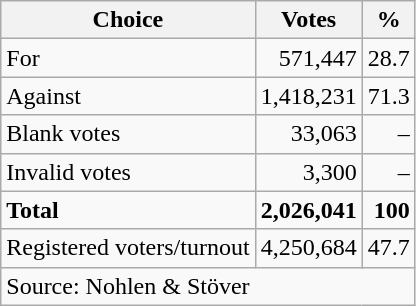<table class=wikitable style=text-align:right>
<tr>
<th>Choice</th>
<th>Votes</th>
<th>%</th>
</tr>
<tr>
<td align=left>For</td>
<td>571,447</td>
<td>28.7</td>
</tr>
<tr>
<td align=left>Against</td>
<td>1,418,231</td>
<td>71.3</td>
</tr>
<tr>
<td align=left>Blank votes</td>
<td>33,063</td>
<td>–</td>
</tr>
<tr>
<td align=left>Invalid votes</td>
<td>3,300</td>
<td>–</td>
</tr>
<tr>
<td align=left><strong>Total</strong></td>
<td><strong>2,026,041</strong></td>
<td><strong>100</strong></td>
</tr>
<tr>
<td align=left>Registered voters/turnout</td>
<td>4,250,684</td>
<td>47.7</td>
</tr>
<tr>
<td align=left colspan=3>Source: Nohlen & Stöver</td>
</tr>
</table>
